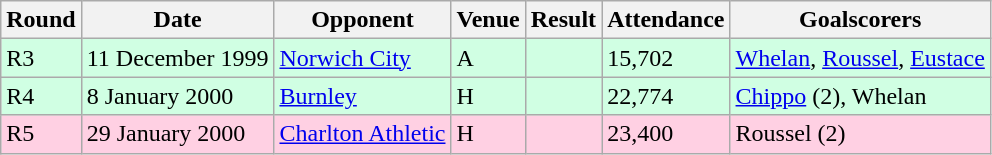<table class="wikitable">
<tr>
<th>Round</th>
<th>Date</th>
<th>Opponent</th>
<th>Venue</th>
<th>Result</th>
<th>Attendance</th>
<th>Goalscorers</th>
</tr>
<tr style="background-color: #d0ffe3;">
<td>R3</td>
<td>11 December 1999</td>
<td><a href='#'>Norwich City</a></td>
<td>A</td>
<td></td>
<td>15,702</td>
<td><a href='#'>Whelan</a>, <a href='#'>Roussel</a>, <a href='#'>Eustace</a></td>
</tr>
<tr style="background-color: #d0ffe3;">
<td>R4</td>
<td>8 January 2000</td>
<td><a href='#'>Burnley</a></td>
<td>H</td>
<td></td>
<td>22,774</td>
<td><a href='#'>Chippo</a> (2), Whelan</td>
</tr>
<tr style="background-color: #ffd0e3;">
<td>R5</td>
<td>29 January 2000</td>
<td><a href='#'>Charlton Athletic</a></td>
<td>H</td>
<td></td>
<td>23,400</td>
<td>Roussel (2)</td>
</tr>
</table>
